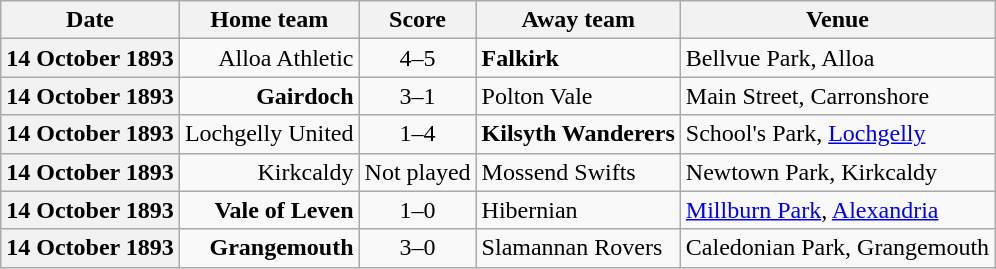<table class="wikitable football-result-list" style="max-width: 80em; text-align: center">
<tr>
<th scope="col">Date</th>
<th scope="col">Home team</th>
<th scope="col">Score</th>
<th scope="col">Away team</th>
<th scope="col">Venue</th>
</tr>
<tr>
<th scope="row">14 October 1893</th>
<td align=right>Alloa Athletic</td>
<td>4–5</td>
<td align=left><strong>Falkirk</strong></td>
<td align=left>Bellvue Park, Alloa</td>
</tr>
<tr>
<th scope="row">14 October 1893</th>
<td align=right><strong>Gairdoch</strong></td>
<td>3–1</td>
<td align=left>Polton Vale</td>
<td align=left>Main Street, Carronshore</td>
</tr>
<tr>
<th scope="row">14 October 1893</th>
<td align=right>Lochgelly United</td>
<td>1–4</td>
<td align=left><strong>Kilsyth Wanderers</strong></td>
<td align=left>School's Park, <a href='#'>Lochgelly</a></td>
</tr>
<tr>
<th scope="row">14 October 1893</th>
<td align=right>Kirkcaldy</td>
<td>Not played</td>
<td align=left>Mossend Swifts</td>
<td align=left>Newtown Park, Kirkcaldy</td>
</tr>
<tr>
<th scope="row">14 October 1893</th>
<td align=right><strong>Vale of Leven</strong></td>
<td>1–0</td>
<td align=left>Hibernian</td>
<td align=left><a href='#'>Millburn Park</a>, <a href='#'>Alexandria</a></td>
</tr>
<tr>
<th scope="row">14 October 1893</th>
<td align=right><strong>Grangemouth</strong></td>
<td>3–0</td>
<td align=left>Slamannan Rovers</td>
<td align=left>Caledonian Park, Grangemouth</td>
</tr>
</table>
